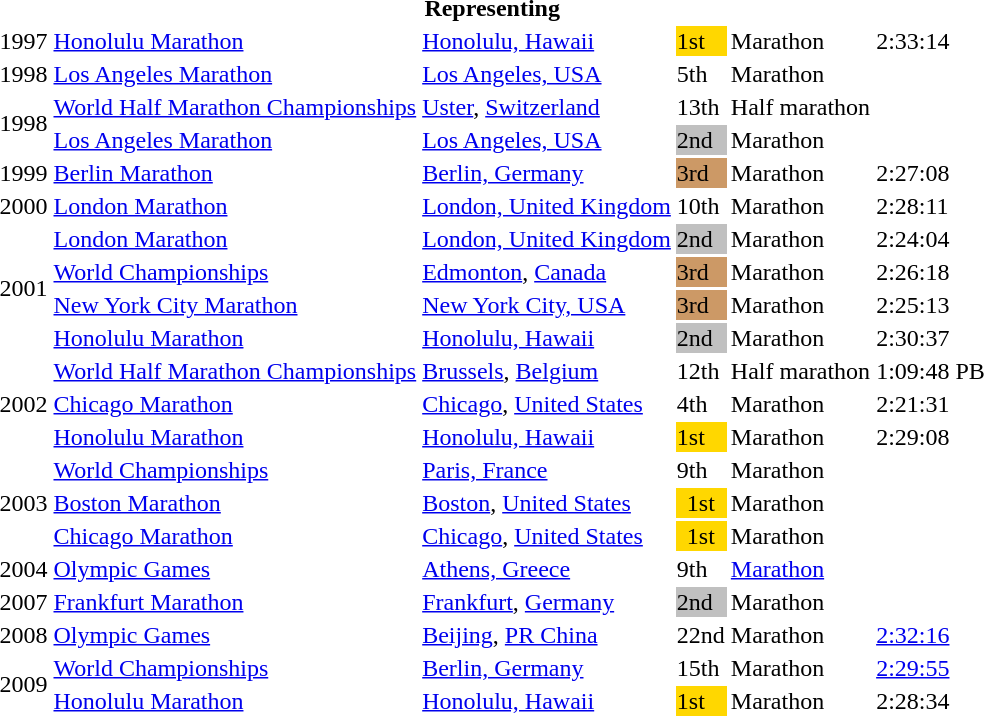<table>
<tr>
<th colspan="6">Representing </th>
</tr>
<tr>
<td>1997</td>
<td><a href='#'>Honolulu Marathon</a></td>
<td><a href='#'>Honolulu, Hawaii</a></td>
<td bgcolor="gold">1st</td>
<td>Marathon</td>
<td>2:33:14</td>
</tr>
<tr>
<td>1998</td>
<td><a href='#'>Los Angeles Marathon</a></td>
<td><a href='#'>Los Angeles, USA</a></td>
<td>5th</td>
<td>Marathon</td>
<td></td>
</tr>
<tr>
<td rowspan=2>1998</td>
<td><a href='#'>World Half Marathon Championships</a></td>
<td><a href='#'>Uster</a>, <a href='#'>Switzerland</a></td>
<td>13th</td>
<td>Half marathon</td>
<td></td>
</tr>
<tr>
<td><a href='#'>Los Angeles Marathon</a></td>
<td><a href='#'>Los Angeles, USA</a></td>
<td bgcolor="silver">2nd</td>
<td>Marathon</td>
<td></td>
</tr>
<tr>
<td>1999</td>
<td><a href='#'>Berlin Marathon</a></td>
<td><a href='#'>Berlin, Germany</a></td>
<td bgcolor="cc9966">3rd</td>
<td>Marathon</td>
<td>2:27:08</td>
</tr>
<tr>
<td>2000</td>
<td><a href='#'>London Marathon</a></td>
<td><a href='#'>London, United Kingdom</a></td>
<td>10th</td>
<td>Marathon</td>
<td>2:28:11</td>
</tr>
<tr>
<td rowspan=4>2001</td>
<td><a href='#'>London Marathon</a></td>
<td><a href='#'>London, United Kingdom</a></td>
<td bgcolor="silver">2nd</td>
<td>Marathon</td>
<td>2:24:04</td>
</tr>
<tr>
<td><a href='#'>World Championships</a></td>
<td><a href='#'>Edmonton</a>, <a href='#'>Canada</a></td>
<td bgcolor="cc9966">3rd</td>
<td>Marathon</td>
<td>2:26:18</td>
</tr>
<tr>
<td><a href='#'>New York City Marathon</a></td>
<td><a href='#'>New York City, USA</a></td>
<td bgcolor="cc9966">3rd</td>
<td>Marathon</td>
<td>2:25:13</td>
</tr>
<tr>
<td><a href='#'>Honolulu Marathon</a></td>
<td><a href='#'>Honolulu, Hawaii</a></td>
<td bgcolor="silver">2nd</td>
<td>Marathon</td>
<td>2:30:37</td>
</tr>
<tr>
<td rowspan=3>2002</td>
<td><a href='#'>World Half Marathon Championships</a></td>
<td><a href='#'>Brussels</a>, <a href='#'>Belgium</a></td>
<td>12th</td>
<td>Half marathon</td>
<td>1:09:48 PB</td>
</tr>
<tr>
<td><a href='#'>Chicago Marathon</a></td>
<td><a href='#'>Chicago</a>, <a href='#'>United States</a></td>
<td>4th</td>
<td>Marathon</td>
<td>2:21:31</td>
</tr>
<tr>
<td><a href='#'>Honolulu Marathon</a></td>
<td><a href='#'>Honolulu, Hawaii</a></td>
<td bgcolor="gold">1st</td>
<td>Marathon</td>
<td>2:29:08</td>
</tr>
<tr>
<td rowspan=3>2003</td>
<td><a href='#'>World Championships</a></td>
<td><a href='#'>Paris, France</a></td>
<td>9th</td>
<td>Marathon</td>
<td></td>
</tr>
<tr>
<td><a href='#'>Boston Marathon</a></td>
<td><a href='#'>Boston</a>, <a href='#'>United States</a></td>
<td bgcolor="gold" align="center">1st</td>
<td>Marathon</td>
<td></td>
</tr>
<tr>
<td><a href='#'>Chicago Marathon</a></td>
<td><a href='#'>Chicago</a>, <a href='#'>United States</a></td>
<td bgcolor="gold" align="center">1st</td>
<td>Marathon</td>
<td></td>
</tr>
<tr>
<td>2004</td>
<td><a href='#'>Olympic Games</a></td>
<td><a href='#'>Athens, Greece</a></td>
<td>9th</td>
<td><a href='#'>Marathon</a></td>
<td></td>
</tr>
<tr>
<td>2007</td>
<td><a href='#'>Frankfurt Marathon</a></td>
<td><a href='#'>Frankfurt</a>, <a href='#'>Germany</a></td>
<td bgcolor="silver">2nd</td>
<td>Marathon</td>
<td></td>
</tr>
<tr>
<td>2008</td>
<td><a href='#'>Olympic Games</a></td>
<td><a href='#'>Beijing</a>, <a href='#'>PR China</a></td>
<td>22nd</td>
<td>Marathon</td>
<td><a href='#'>2:32:16</a></td>
</tr>
<tr>
<td rowspan=2>2009</td>
<td><a href='#'>World Championships</a></td>
<td><a href='#'>Berlin, Germany</a></td>
<td>15th</td>
<td>Marathon</td>
<td><a href='#'>2:29:55</a></td>
</tr>
<tr>
<td><a href='#'>Honolulu Marathon</a></td>
<td><a href='#'>Honolulu, Hawaii</a></td>
<td bgcolor="gold">1st</td>
<td>Marathon</td>
<td>2:28:34</td>
</tr>
</table>
